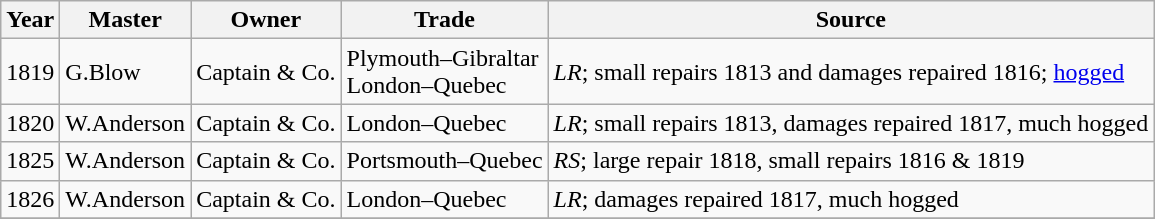<table class=" wikitable">
<tr>
<th>Year</th>
<th>Master</th>
<th>Owner</th>
<th>Trade</th>
<th>Source</th>
</tr>
<tr>
<td>1819</td>
<td>G.Blow</td>
<td>Captain & Co.</td>
<td>Plymouth–Gibraltar<br>London–Quebec</td>
<td><em>LR</em>; small repairs 1813 and damages repaired 1816; <a href='#'>hogged</a></td>
</tr>
<tr>
<td>1820</td>
<td>W.Anderson</td>
<td>Captain & Co.</td>
<td>London–Quebec</td>
<td><em>LR</em>; small repairs 1813, damages repaired 1817, much hogged</td>
</tr>
<tr>
<td>1825</td>
<td>W.Anderson</td>
<td>Captain & Co.</td>
<td>Portsmouth–Quebec</td>
<td><em>RS</em>; large repair 1818, small repairs 1816 & 1819</td>
</tr>
<tr>
<td>1826</td>
<td>W.Anderson</td>
<td>Captain & Co.</td>
<td>London–Quebec</td>
<td><em>LR</em>; damages repaired 1817, much hogged</td>
</tr>
<tr>
</tr>
</table>
